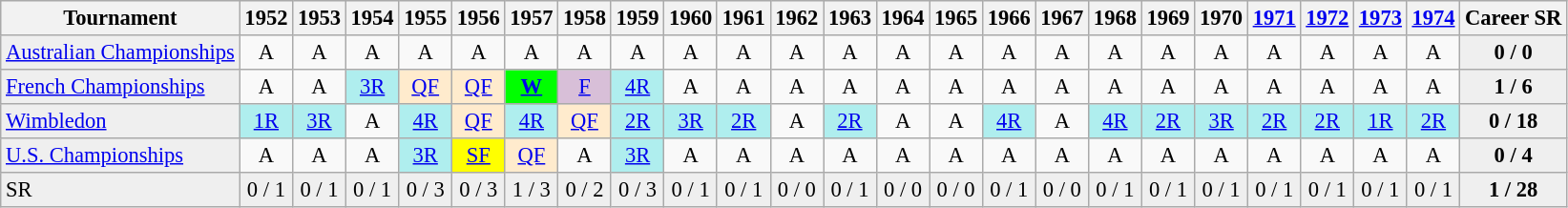<table class="nowrap wikitable" style=font-size:94%>
<tr bgcolor="#efefef">
<th>Tournament</th>
<th>1952</th>
<th>1953</th>
<th>1954</th>
<th>1955</th>
<th>1956</th>
<th>1957</th>
<th>1958</th>
<th>1959</th>
<th>1960</th>
<th>1961</th>
<th>1962</th>
<th>1963</th>
<th>1964</th>
<th>1965</th>
<th>1966</th>
<th>1967</th>
<th>1968</th>
<th>1969</th>
<th>1970</th>
<th><a href='#'>1971</a></th>
<th><a href='#'>1972</a></th>
<th><a href='#'>1973</a></th>
<th><a href='#'>1974</a></th>
<th>Career SR</th>
</tr>
<tr>
<td style="background:#EFEFEF;"><a href='#'>Australian Championships</a></td>
<td align="center">A</td>
<td align="center">A</td>
<td align="center">A</td>
<td align="center">A</td>
<td align="center">A</td>
<td align="center">A</td>
<td align="center">A</td>
<td align="center">A</td>
<td align="center">A</td>
<td align="center">A</td>
<td align="center">A</td>
<td align="center">A</td>
<td align="center">A</td>
<td align="center">A</td>
<td align="center">A</td>
<td align="center">A</td>
<td align="center">A</td>
<td align="center">A</td>
<td align="center">A</td>
<td align="center">A</td>
<td align="center">A</td>
<td align="center">A</td>
<td align="center">A</td>
<td align="center" style="background:#EFEFEF;"><strong>0 / 0</strong></td>
</tr>
<tr>
<td style="background:#EFEFEF;"><a href='#'>French Championships</a></td>
<td align="center">A</td>
<td align="center">A</td>
<td align="center" style="background:#afeeee;"><a href='#'>3R</a></td>
<td align="center" style="background:#ffebcd;"><a href='#'>QF</a></td>
<td align="center" style="background:#ffebcd;"><a href='#'>QF</a></td>
<td align="center" style="background:#00ff00;"><strong><a href='#'>W</a></strong></td>
<td align="center" style="background:#D8BFD8;"><a href='#'>F</a></td>
<td align="center" style="background:#afeeee;"><a href='#'>4R</a></td>
<td align="center">A</td>
<td align="center">A</td>
<td align="center">A</td>
<td align="center">A</td>
<td align="center">A</td>
<td align="center">A</td>
<td align="center">A</td>
<td align="center">A</td>
<td align="center">A</td>
<td align="center">A</td>
<td align="center">A</td>
<td align="center">A</td>
<td align="center">A</td>
<td align="center">A</td>
<td align="center">A</td>
<td align="center" style="background:#EFEFEF;"><strong>1 / 6</strong></td>
</tr>
<tr>
<td style="background:#EFEFEF;"><a href='#'>Wimbledon</a></td>
<td align="center" style="background:#afeeee;"><a href='#'>1R</a></td>
<td align="center" style="background:#afeeee;"><a href='#'>3R</a></td>
<td align="center">A</td>
<td align="center" style="background:#afeeee;"><a href='#'>4R</a></td>
<td align="center" style="background:#ffebcd;"><a href='#'>QF</a></td>
<td align="center" style="background:#afeeee;"><a href='#'>4R</a></td>
<td align="center" style="background:#ffebcd;"><a href='#'>QF</a></td>
<td align="center" style="background:#afeeee;"><a href='#'>2R</a></td>
<td align="center" style="background:#afeeee;"><a href='#'>3R</a></td>
<td align="center" style="background:#afeeee;"><a href='#'>2R</a></td>
<td align="center">A</td>
<td align="center" style="background:#afeeee;"><a href='#'>2R</a></td>
<td align="center">A</td>
<td align="center">A</td>
<td align="center" style="background:#afeeee;"><a href='#'>4R</a></td>
<td align="center">A</td>
<td align="center" style="background:#afeeee;"><a href='#'>4R</a></td>
<td align="center" style="background:#afeeee;"><a href='#'>2R</a></td>
<td align="center" style="background:#afeeee;"><a href='#'>3R</a></td>
<td align="center" style="background:#afeeee;"><a href='#'>2R</a></td>
<td align="center" style="background:#afeeee;"><a href='#'>2R</a></td>
<td align="center" style="background:#afeeee;"><a href='#'>1R</a></td>
<td align="center" style="background:#afeeee;"><a href='#'>2R</a></td>
<td align="center" style="background:#EFEFEF;"><strong>0 / 18</strong></td>
</tr>
<tr>
<td style="background:#EFEFEF;"><a href='#'>U.S. Championships</a></td>
<td align="center">A</td>
<td align="center">A</td>
<td align="center">A</td>
<td align="center" style="background:#afeeee;"><a href='#'>3R</a></td>
<td align="center" style="background:yellow;"><a href='#'>SF</a></td>
<td align="center" style="background:#ffebcd;"><a href='#'>QF</a></td>
<td align="center">A</td>
<td align="center" style="background:#afeeee;"><a href='#'>3R</a></td>
<td align="center">A</td>
<td align="center">A</td>
<td align="center">A</td>
<td align="center">A</td>
<td align="center">A</td>
<td align="center">A</td>
<td align="center">A</td>
<td align="center">A</td>
<td align="center">A</td>
<td align="center">A</td>
<td align="center">A</td>
<td align="center">A</td>
<td align="center">A</td>
<td align="center">A</td>
<td align="center">A</td>
<td align="center" style="background:#EFEFEF;"><strong>0 / 4</strong></td>
</tr>
<tr>
<td style="background:#EFEFEF;">SR</td>
<td align="center" style="background:#EFEFEF;">0 / 1</td>
<td align="center" style="background:#EFEFEF;">0 / 1</td>
<td align="center" style="background:#EFEFEF;">0 / 1</td>
<td align="center" style="background:#EFEFEF;">0 / 3</td>
<td align="center" style="background:#EFEFEF;">0 / 3</td>
<td align="center" style="background:#EFEFEF;">1 / 3</td>
<td align="center" style="background:#EFEFEF;">0 / 2</td>
<td align="center" style="background:#EFEFEF;">0 / 3</td>
<td align="center" style="background:#EFEFEF;">0 / 1</td>
<td align="center" style="background:#EFEFEF;">0 / 1</td>
<td align="center" style="background:#EFEFEF;">0 / 0</td>
<td align="center" style="background:#EFEFEF;">0 / 1</td>
<td align="center" style="background:#EFEFEF;">0 / 0</td>
<td align="center" style="background:#EFEFEF;">0 / 0</td>
<td align="center" style="background:#EFEFEF;">0 / 1</td>
<td align="center" style="background:#EFEFEF;">0 / 0</td>
<td align="center" style="background:#EFEFEF;">0 / 1</td>
<td align="center" style="background:#EFEFEF;">0 / 1</td>
<td align="center" style="background:#EFEFEF;">0 / 1</td>
<td align="center" style="background:#EFEFEF;">0 / 1</td>
<td align="center" style="background:#EFEFEF;">0 / 1</td>
<td align="center" style="background:#EFEFEF;">0 / 1</td>
<td align="center" style="background:#EFEFEF;">0 / 1</td>
<td align="center" style="background:#EFEFEF;"><strong>1 / 28</strong></td>
</tr>
</table>
